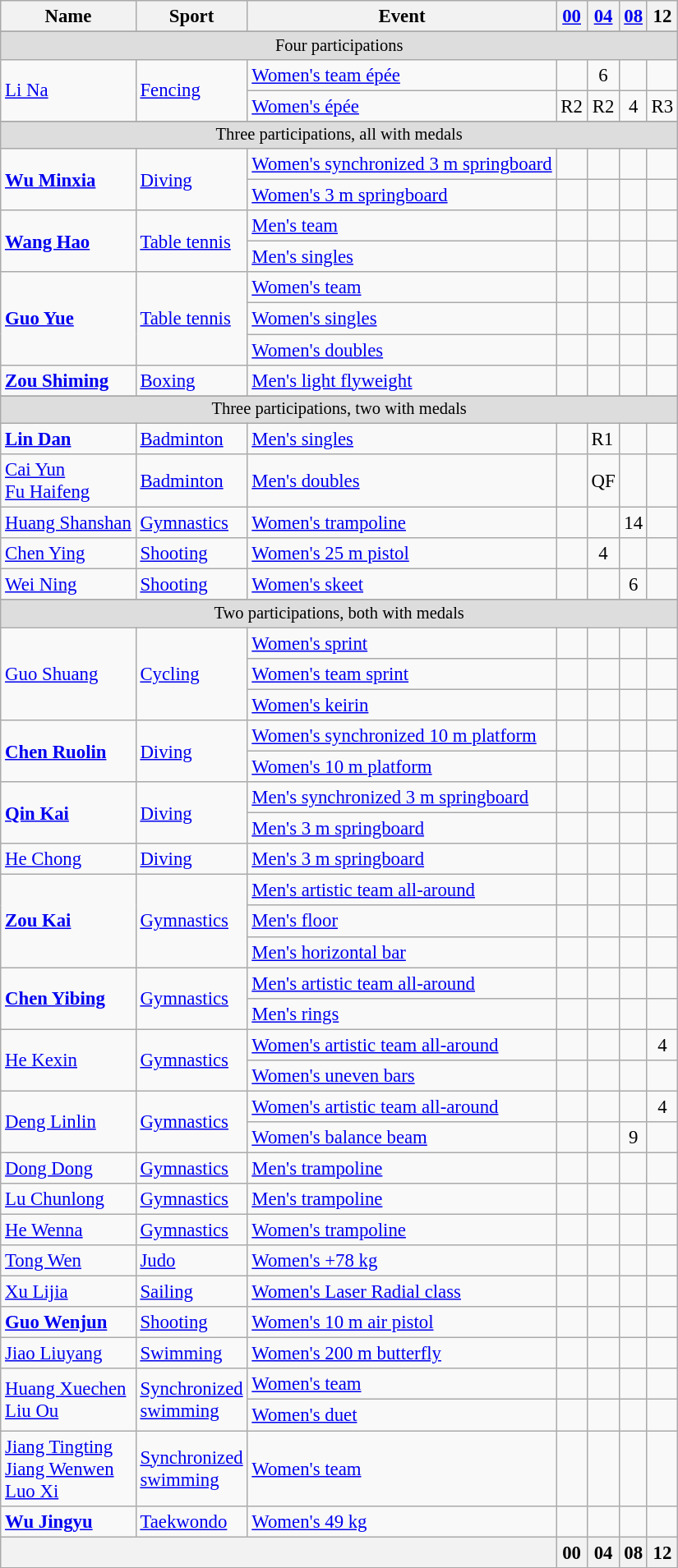<table class="wikitable" style="font-size:95%">
<tr>
<th>Name</th>
<th>Sport</th>
<th>Event</th>
<th><a href='#'>00</a></th>
<th><a href='#'>04</a></th>
<th><a href='#'>08</a></th>
<th>12</th>
</tr>
<tr>
</tr>
<tr style="background:#ddd;">
<td align=center colspan="7" style="font-size: 90%;">Four participations</td>
</tr>
<tr>
<td align=left rowspan=2><a href='#'>Li Na</a></td>
<td align=left rowspan=2><a href='#'>Fencing</a></td>
<td><a href='#'>Women's team épée</a></td>
<td></td>
<td align=center>6</td>
<td></td>
<td></td>
</tr>
<tr>
<td><a href='#'>Women's épée</a></td>
<td align=center>R2</td>
<td align=center>R2</td>
<td align=center>4</td>
<td align=center>R3</td>
</tr>
<tr>
</tr>
<tr style="background:#ddd;">
<td align=center colspan="7" style="font-size: 90%;">Three participations, all with medals</td>
</tr>
<tr>
<td align=left rowspan=2><strong><a href='#'>Wu Minxia</a></strong></td>
<td align=left rowspan=2><a href='#'>Diving</a></td>
<td><a href='#'>Women's synchronized 3 m springboard</a></td>
<td></td>
<td></td>
<td></td>
<td></td>
</tr>
<tr>
<td><a href='#'>Women's 3 m springboard</a></td>
<td></td>
<td></td>
<td></td>
<td></td>
</tr>
<tr>
<td align=left rowspan=2><strong><a href='#'>Wang Hao</a></strong></td>
<td align=left rowspan=2><a href='#'>Table tennis</a></td>
<td><a href='#'>Men's team</a></td>
<td></td>
<td></td>
<td></td>
<td></td>
</tr>
<tr>
<td><a href='#'>Men's singles</a></td>
<td></td>
<td></td>
<td></td>
<td></td>
</tr>
<tr>
<td align=left rowspan=3><strong><a href='#'>Guo Yue</a></strong></td>
<td align=left rowspan=3><a href='#'>Table tennis</a></td>
<td><a href='#'>Women's team</a></td>
<td></td>
<td></td>
<td></td>
<td></td>
</tr>
<tr>
<td><a href='#'>Women's singles</a></td>
<td></td>
<td></td>
<td></td>
<td></td>
</tr>
<tr>
<td><a href='#'>Women's doubles</a></td>
<td></td>
<td></td>
<td></td>
<td></td>
</tr>
<tr>
<td><strong><a href='#'>Zou Shiming</a></strong></td>
<td><a href='#'>Boxing</a></td>
<td><a href='#'>Men's light flyweight</a></td>
<td></td>
<td></td>
<td></td>
<td></td>
</tr>
<tr>
</tr>
<tr style="background:#ddd;">
<td align=center colspan="7" style="font-size: 90%;">Three participations, two with medals</td>
</tr>
<tr>
<td><strong><a href='#'>Lin Dan</a></strong></td>
<td><a href='#'>Badminton</a></td>
<td><a href='#'>Men's singles</a></td>
<td></td>
<td>R1</td>
<td></td>
<td></td>
</tr>
<tr>
<td><a href='#'>Cai Yun</a><br> <a href='#'>Fu Haifeng</a></td>
<td><a href='#'>Badminton</a></td>
<td><a href='#'>Men's doubles</a></td>
<td></td>
<td>QF</td>
<td></td>
<td></td>
</tr>
<tr>
<td><a href='#'>Huang Shanshan</a></td>
<td><a href='#'>Gymnastics</a></td>
<td><a href='#'>Women's trampoline</a></td>
<td></td>
<td></td>
<td align=center>14</td>
<td></td>
</tr>
<tr>
<td><a href='#'>Chen Ying</a></td>
<td><a href='#'>Shooting</a></td>
<td><a href='#'>Women's 25 m pistol</a></td>
<td></td>
<td align=center>4</td>
<td></td>
<td></td>
</tr>
<tr>
<td><a href='#'>Wei Ning</a></td>
<td><a href='#'>Shooting</a></td>
<td><a href='#'>Women's skeet</a></td>
<td></td>
<td></td>
<td align=center>6</td>
<td></td>
</tr>
<tr>
</tr>
<tr style="background:#ddd;">
<td align=center colspan="7" style="font-size: 90%;">Two participations, both with medals</td>
</tr>
<tr>
<td align=left rowspan=3><a href='#'>Guo Shuang</a></td>
<td align=left rowspan=3><a href='#'>Cycling</a></td>
<td><a href='#'>Women's sprint</a></td>
<td></td>
<td></td>
<td></td>
<td></td>
</tr>
<tr>
<td><a href='#'>Women's team sprint</a></td>
<td></td>
<td></td>
<td></td>
<td></td>
</tr>
<tr>
<td><a href='#'>Women's keirin</a></td>
<td></td>
<td></td>
<td></td>
<td></td>
</tr>
<tr>
<td align=left rowspan=2><strong><a href='#'>Chen Ruolin</a></strong></td>
<td align=left rowspan=2><a href='#'>Diving</a></td>
<td><a href='#'>Women's synchronized 10 m platform</a></td>
<td></td>
<td></td>
<td></td>
<td></td>
</tr>
<tr>
<td><a href='#'>Women's 10 m platform</a></td>
<td></td>
<td></td>
<td></td>
<td></td>
</tr>
<tr>
<td align=left rowspan=2><strong><a href='#'>Qin Kai</a></strong></td>
<td align=left rowspan=2><a href='#'>Diving</a></td>
<td><a href='#'>Men's synchronized 3 m springboard</a></td>
<td></td>
<td></td>
<td></td>
<td></td>
</tr>
<tr>
<td><a href='#'>Men's 3 m springboard</a></td>
<td></td>
<td></td>
<td></td>
<td></td>
</tr>
<tr>
<td><a href='#'>He Chong</a></td>
<td><a href='#'>Diving</a></td>
<td><a href='#'>Men's 3 m springboard</a></td>
<td></td>
<td></td>
<td></td>
<td></td>
</tr>
<tr>
<td align=left rowspan=3><strong><a href='#'>Zou Kai</a></strong></td>
<td align=left rowspan=3><a href='#'>Gymnastics</a></td>
<td><a href='#'>Men's artistic team all-around</a></td>
<td></td>
<td></td>
<td></td>
<td></td>
</tr>
<tr>
<td><a href='#'>Men's floor</a></td>
<td></td>
<td></td>
<td></td>
<td></td>
</tr>
<tr>
<td><a href='#'>Men's horizontal bar</a></td>
<td></td>
<td></td>
<td></td>
<td></td>
</tr>
<tr>
<td align=left rowspan=2><strong><a href='#'>Chen Yibing</a></strong></td>
<td align=left rowspan=2><a href='#'>Gymnastics</a></td>
<td><a href='#'>Men's artistic team all-around</a></td>
<td></td>
<td></td>
<td></td>
<td></td>
</tr>
<tr>
<td><a href='#'>Men's rings</a></td>
<td></td>
<td></td>
<td></td>
<td></td>
</tr>
<tr>
<td align=left rowspan=2><a href='#'>He Kexin</a></td>
<td align=left rowspan=2><a href='#'>Gymnastics</a></td>
<td><a href='#'>Women's artistic team all-around</a></td>
<td></td>
<td></td>
<td></td>
<td align=center>4</td>
</tr>
<tr>
<td><a href='#'>Women's uneven bars</a></td>
<td></td>
<td></td>
<td></td>
<td></td>
</tr>
<tr>
<td align=left rowspan=2><a href='#'>Deng Linlin</a></td>
<td align=left rowspan=2><a href='#'>Gymnastics</a></td>
<td><a href='#'>Women's artistic team all-around</a></td>
<td></td>
<td></td>
<td></td>
<td align=center>4</td>
</tr>
<tr>
<td><a href='#'>Women's balance beam</a></td>
<td></td>
<td></td>
<td align=center>9</td>
<td></td>
</tr>
<tr>
<td><a href='#'>Dong Dong</a></td>
<td><a href='#'>Gymnastics</a></td>
<td><a href='#'>Men's trampoline</a></td>
<td></td>
<td></td>
<td></td>
<td></td>
</tr>
<tr>
<td><a href='#'>Lu Chunlong</a></td>
<td><a href='#'>Gymnastics</a></td>
<td><a href='#'>Men's trampoline</a></td>
<td></td>
<td></td>
<td></td>
<td></td>
</tr>
<tr>
<td><a href='#'>He Wenna</a></td>
<td><a href='#'>Gymnastics</a></td>
<td><a href='#'>Women's trampoline</a></td>
<td></td>
<td></td>
<td></td>
<td></td>
</tr>
<tr>
<td><a href='#'>Tong Wen</a></td>
<td><a href='#'>Judo</a></td>
<td><a href='#'>Women's +78 kg</a></td>
<td></td>
<td></td>
<td></td>
<td></td>
</tr>
<tr>
<td><a href='#'>Xu Lijia</a></td>
<td><a href='#'>Sailing</a></td>
<td><a href='#'>Women's Laser Radial class</a></td>
<td></td>
<td></td>
<td></td>
<td></td>
</tr>
<tr>
<td><strong><a href='#'>Guo Wenjun</a></strong></td>
<td><a href='#'>Shooting</a></td>
<td><a href='#'>Women's 10 m air pistol</a></td>
<td></td>
<td></td>
<td></td>
<td></td>
</tr>
<tr>
<td><a href='#'>Jiao Liuyang</a></td>
<td><a href='#'>Swimming</a></td>
<td><a href='#'>Women's 200 m butterfly</a></td>
<td></td>
<td></td>
<td></td>
<td></td>
</tr>
<tr>
<td align=left rowspan=2><a href='#'>Huang Xuechen</a> <br> <a href='#'>Liu Ou</a></td>
<td align=left rowspan=2><a href='#'>Synchronized <br> swimming</a></td>
<td><a href='#'>Women's team</a></td>
<td></td>
<td></td>
<td></td>
<td></td>
</tr>
<tr>
<td><a href='#'>Women's duet</a></td>
<td></td>
<td></td>
<td></td>
<td></td>
</tr>
<tr>
<td><a href='#'>Jiang Tingting</a> <br> <a href='#'>Jiang Wenwen</a> <br> <a href='#'>Luo Xi</a></td>
<td><a href='#'>Synchronized <br> swimming</a></td>
<td><a href='#'>Women's team</a></td>
<td></td>
<td></td>
<td></td>
<td></td>
</tr>
<tr>
<td><strong><a href='#'>Wu Jingyu</a></strong></td>
<td><a href='#'>Taekwondo</a></td>
<td><a href='#'>Women's 49 kg</a></td>
<td></td>
<td></td>
<td></td>
<td></td>
</tr>
<tr>
<th colspan=3></th>
<th>00</th>
<th>04</th>
<th>08</th>
<th>12</th>
</tr>
<tr>
</tr>
</table>
